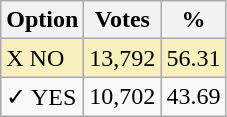<table class="wikitable">
<tr>
<th>Option</th>
<th>Votes</th>
<th>%</th>
</tr>
<tr>
<td style=background:#f8f1bd>X NO</td>
<td style=background:#f8f1bd>13,792</td>
<td style=background:#f8f1bd>56.31</td>
</tr>
<tr>
<td>✓ YES</td>
<td>10,702</td>
<td>43.69</td>
</tr>
</table>
